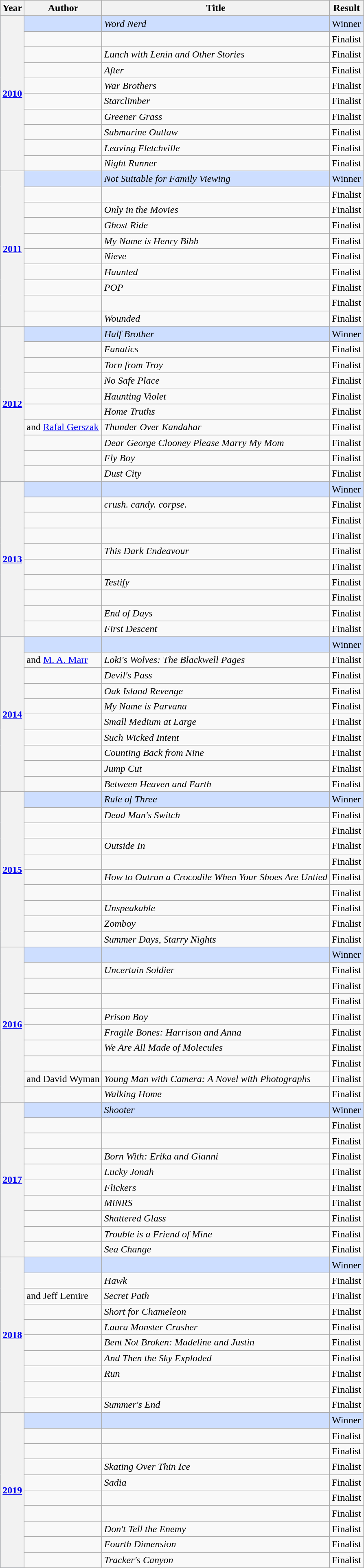<table class="wikitable sortable mw-collapsible">
<tr>
<th>Year</th>
<th>Author</th>
<th>Title</th>
<th>Result</th>
</tr>
<tr style=background:#cddeff>
<th rowspan="10"><a href='#'>2010</a></th>
<td></td>
<td><em>Word Nerd</em></td>
<td>Winner</td>
</tr>
<tr>
<td></td>
<td><em></em></td>
<td>Finalist</td>
</tr>
<tr>
<td></td>
<td><em>Lunch with Lenin and Other Stories</em></td>
<td>Finalist</td>
</tr>
<tr>
<td></td>
<td><em>After</em></td>
<td>Finalist</td>
</tr>
<tr>
<td></td>
<td><em>War Brothers</em></td>
<td>Finalist</td>
</tr>
<tr>
<td></td>
<td><em>Starclimber</em></td>
<td>Finalist</td>
</tr>
<tr>
<td></td>
<td><em>Greener Grass</em></td>
<td>Finalist</td>
</tr>
<tr>
<td></td>
<td><em>Submarine Outlaw</em></td>
<td>Finalist</td>
</tr>
<tr>
<td></td>
<td><em>Leaving Fletchville</em></td>
<td>Finalist</td>
</tr>
<tr>
<td></td>
<td><em>Night Runner</em></td>
<td>Finalist</td>
</tr>
<tr style=background:#cddeff>
<th rowspan="10"><a href='#'>2011</a></th>
<td></td>
<td><em>Not Suitable for Family Viewing</em></td>
<td>Winner</td>
</tr>
<tr>
<td></td>
<td><em></em></td>
<td>Finalist</td>
</tr>
<tr>
<td></td>
<td><em>Only in the Movies</em></td>
<td>Finalist</td>
</tr>
<tr>
<td></td>
<td><em>Ghost Ride</em></td>
<td>Finalist</td>
</tr>
<tr>
<td></td>
<td><em>My Name is Henry Bibb</em></td>
<td>Finalist</td>
</tr>
<tr>
<td></td>
<td><em>Nieve</em></td>
<td>Finalist</td>
</tr>
<tr>
<td></td>
<td><em>Haunted</em></td>
<td>Finalist</td>
</tr>
<tr>
<td></td>
<td><em>POP</em></td>
<td>Finalist</td>
</tr>
<tr>
<td></td>
<td><em></em></td>
<td>Finalist</td>
</tr>
<tr>
<td></td>
<td><em>Wounded</em></td>
<td>Finalist</td>
</tr>
<tr style=background:#cddeff>
<th rowspan="10"><a href='#'>2012</a></th>
<td></td>
<td><em>Half Brother</em></td>
<td>Winner</td>
</tr>
<tr>
<td></td>
<td><em>Fanatics</em></td>
<td>Finalist</td>
</tr>
<tr>
<td></td>
<td><em>Torn from Troy</em></td>
<td>Finalist</td>
</tr>
<tr>
<td></td>
<td><em>No Safe Place</em></td>
<td>Finalist</td>
</tr>
<tr>
<td></td>
<td><em>Haunting Violet</em></td>
<td>Finalist</td>
</tr>
<tr>
<td></td>
<td><em>Home Truths</em></td>
<td>Finalist</td>
</tr>
<tr>
<td> and <a href='#'>Rafal Gerszak</a></td>
<td><em>Thunder Over Kandahar</em></td>
<td>Finalist</td>
</tr>
<tr>
<td></td>
<td><em>Dear George Clooney Please Marry My Mom</em></td>
<td>Finalist</td>
</tr>
<tr>
<td></td>
<td><em>Fly Boy</em></td>
<td>Finalist</td>
</tr>
<tr>
<td></td>
<td><em>Dust City</em></td>
<td>Finalist</td>
</tr>
<tr style=background:#cddeff>
<th rowspan="10"><a href='#'>2013</a></th>
<td></td>
<td><em></em></td>
<td>Winner</td>
</tr>
<tr>
<td></td>
<td><em>crush. candy. corpse.</em></td>
<td>Finalist</td>
</tr>
<tr>
<td></td>
<td><em></em></td>
<td>Finalist</td>
</tr>
<tr>
<td></td>
<td><em></em></td>
<td>Finalist</td>
</tr>
<tr>
<td></td>
<td><em>This Dark Endeavour</em></td>
<td>Finalist</td>
</tr>
<tr>
<td></td>
<td><em></em></td>
<td>Finalist</td>
</tr>
<tr>
<td></td>
<td><em>Testify</em></td>
<td>Finalist</td>
</tr>
<tr>
<td></td>
<td><em></em></td>
<td>Finalist</td>
</tr>
<tr>
<td></td>
<td><em>End of Days</em></td>
<td>Finalist</td>
</tr>
<tr>
<td></td>
<td><em>First Descent</em></td>
<td>Finalist</td>
</tr>
<tr style=background:#cddeff>
<th rowspan="10"><a href='#'>2014</a></th>
<td></td>
<td><em></em></td>
<td>Winner</td>
</tr>
<tr>
<td> and <a href='#'>M. A. Marr</a></td>
<td><em>Loki's Wolves: The Blackwell Pages</em></td>
<td>Finalist</td>
</tr>
<tr>
<td></td>
<td><em>Devil's Pass</em></td>
<td>Finalist</td>
</tr>
<tr>
<td></td>
<td><em>Oak Island Revenge</em></td>
<td>Finalist</td>
</tr>
<tr>
<td></td>
<td><em>My Name is Parvana</em></td>
<td>Finalist</td>
</tr>
<tr>
<td></td>
<td><em>Small Medium at Large</em></td>
<td>Finalist</td>
</tr>
<tr>
<td></td>
<td><em>Such Wicked Intent</em></td>
<td>Finalist</td>
</tr>
<tr>
<td></td>
<td><em>Counting Back from Nine</em></td>
<td>Finalist</td>
</tr>
<tr>
<td></td>
<td><em>Jump Cut</em></td>
<td>Finalist</td>
</tr>
<tr>
<td></td>
<td><em>Between Heaven and Earth</em></td>
<td>Finalist</td>
</tr>
<tr style=background:#cddeff>
<th rowspan="10"><a href='#'>2015</a></th>
<td></td>
<td><em>Rule of Three</em></td>
<td>Winner</td>
</tr>
<tr>
<td></td>
<td><em>Dead Man's Switch</em></td>
<td>Finalist</td>
</tr>
<tr>
<td></td>
<td><em></em></td>
<td>Finalist</td>
</tr>
<tr>
<td></td>
<td><em>Outside In</em></td>
<td>Finalist</td>
</tr>
<tr>
<td></td>
<td><em></em></td>
<td>Finalist</td>
</tr>
<tr>
<td></td>
<td><em>How to Outrun a Crocodile When Your Shoes Are Untied</em></td>
<td>Finalist</td>
</tr>
<tr>
<td></td>
<td><em></em></td>
<td>Finalist</td>
</tr>
<tr>
<td></td>
<td><em>Unspeakable</em></td>
<td>Finalist</td>
</tr>
<tr>
<td></td>
<td><em>Zomboy</em></td>
<td>Finalist</td>
</tr>
<tr>
<td></td>
<td><em>Summer Days, Starry Nights</em></td>
<td>Finalist</td>
</tr>
<tr style=background:#cddeff>
<th rowspan="10"><a href='#'>2016</a></th>
<td></td>
<td><em></em></td>
<td>Winner</td>
</tr>
<tr>
<td></td>
<td><em>Uncertain Soldier</em></td>
<td>Finalist</td>
</tr>
<tr>
<td></td>
<td><em></em></td>
<td>Finalist</td>
</tr>
<tr>
<td></td>
<td><em></em></td>
<td>Finalist</td>
</tr>
<tr>
<td></td>
<td><em>Prison Boy</em></td>
<td>Finalist</td>
</tr>
<tr>
<td></td>
<td><em>Fragile Bones: Harrison and Anna</em></td>
<td>Finalist</td>
</tr>
<tr>
<td></td>
<td><em>We Are All Made of Molecules</em></td>
<td>Finalist</td>
</tr>
<tr>
<td></td>
<td><em></em></td>
<td>Finalist</td>
</tr>
<tr>
<td> and David Wyman</td>
<td><em>Young Man with Camera: A Novel with Photographs</em></td>
<td>Finalist</td>
</tr>
<tr>
<td></td>
<td><em>Walking Home</em></td>
<td>Finalist</td>
</tr>
<tr style=background:#cddeff>
<th rowspan="10"><a href='#'>2017</a></th>
<td></td>
<td><em>Shooter</em></td>
<td>Winner</td>
</tr>
<tr>
<td></td>
<td><em></em></td>
<td>Finalist</td>
</tr>
<tr>
<td></td>
<td><em></em></td>
<td>Finalist</td>
</tr>
<tr>
<td></td>
<td><em>Born With: Erika and Gianni</em></td>
<td>Finalist</td>
</tr>
<tr>
<td></td>
<td><em>Lucky Jonah</em></td>
<td>Finalist</td>
</tr>
<tr>
<td></td>
<td><em>Flickers</em></td>
<td>Finalist</td>
</tr>
<tr>
<td></td>
<td><em>MiNRS</em></td>
<td>Finalist</td>
</tr>
<tr>
<td></td>
<td><em>Shattered Glass</em></td>
<td>Finalist</td>
</tr>
<tr>
<td></td>
<td><em>Trouble is a Friend of Mine</em></td>
<td>Finalist</td>
</tr>
<tr>
<td></td>
<td><em>Sea Change</em></td>
<td>Finalist</td>
</tr>
<tr style=background:#cddeff>
<th rowspan="10"><a href='#'>2018</a></th>
<td></td>
<td><em></em></td>
<td>Winner</td>
</tr>
<tr>
<td></td>
<td><em>Hawk</em></td>
<td>Finalist</td>
</tr>
<tr>
<td> and Jeff Lemire</td>
<td><em>Secret Path</em></td>
<td>Finalist</td>
</tr>
<tr>
<td></td>
<td><em>Short for Chameleon</em></td>
<td>Finalist</td>
</tr>
<tr>
<td></td>
<td><em>Laura Monster Crusher</em></td>
<td>Finalist</td>
</tr>
<tr>
<td></td>
<td><em>Bent Not Broken: Madeline and Justin</em></td>
<td>Finalist</td>
</tr>
<tr>
<td></td>
<td><em>And Then the Sky Exploded</em></td>
<td>Finalist</td>
</tr>
<tr>
<td></td>
<td><em>Run</em></td>
<td>Finalist</td>
</tr>
<tr>
<td></td>
<td><em></em></td>
<td>Finalist</td>
</tr>
<tr>
<td></td>
<td><em>Summer's End</em></td>
<td>Finalist</td>
</tr>
<tr style=background:#cddeff>
<th rowspan="10"><a href='#'>2019</a></th>
<td></td>
<td><em></em></td>
<td>Winner</td>
</tr>
<tr>
<td></td>
<td><em></em></td>
<td>Finalist</td>
</tr>
<tr>
<td></td>
<td><em></em></td>
<td>Finalist</td>
</tr>
<tr>
<td></td>
<td><em>Skating Over Thin Ice</em></td>
<td>Finalist</td>
</tr>
<tr>
<td></td>
<td><em>Sadia</em></td>
<td>Finalist</td>
</tr>
<tr>
<td></td>
<td><em></em></td>
<td>Finalist</td>
</tr>
<tr>
<td></td>
<td><em></em></td>
<td>Finalist</td>
</tr>
<tr>
<td></td>
<td><em>Don't Tell the Enemy</em></td>
<td>Finalist</td>
</tr>
<tr>
<td></td>
<td><em>Fourth Dimension</em></td>
<td>Finalist</td>
</tr>
<tr>
<td></td>
<td><em>Tracker's Canyon</em></td>
<td>Finalist</td>
</tr>
</table>
